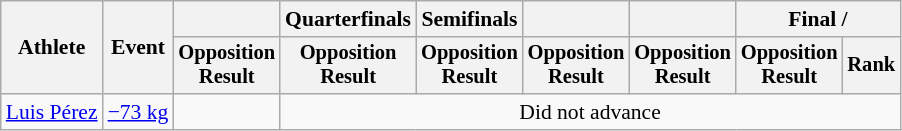<table class="wikitable" style="font-size:90%">
<tr>
<th rowspan="2">Athlete</th>
<th rowspan="2">Event</th>
<th></th>
<th>Quarterfinals</th>
<th>Semifinals</th>
<th></th>
<th></th>
<th colspan="2">Final / </th>
</tr>
<tr style="font-size:95%">
<th>Opposition<br>Result</th>
<th>Opposition<br>Result</th>
<th>Opposition<br>Result</th>
<th>Opposition<br>Result</th>
<th>Opposition<br>Result</th>
<th>Opposition<br>Result</th>
<th>Rank</th>
</tr>
<tr align=center>
<td align=left><a href='#'>Luis Pérez</a></td>
<td align=left><a href='#'>−73 kg</a></td>
<td><br></td>
<td colspan=6>Did not advance</td>
</tr>
</table>
